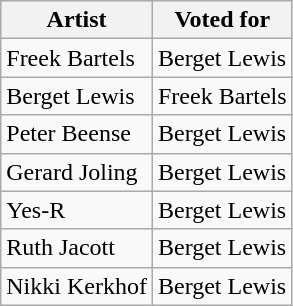<table class="wikitable">
<tr>
<th>Artist</th>
<th>Voted for</th>
</tr>
<tr>
<td>Freek Bartels</td>
<td>Berget Lewis</td>
</tr>
<tr>
<td>Berget Lewis</td>
<td>Freek Bartels</td>
</tr>
<tr>
<td>Peter Beense</td>
<td>Berget Lewis</td>
</tr>
<tr>
<td>Gerard Joling</td>
<td>Berget Lewis</td>
</tr>
<tr>
<td>Yes-R</td>
<td>Berget Lewis</td>
</tr>
<tr>
<td>Ruth Jacott</td>
<td>Berget Lewis</td>
</tr>
<tr>
<td>Nikki Kerkhof</td>
<td>Berget Lewis</td>
</tr>
</table>
